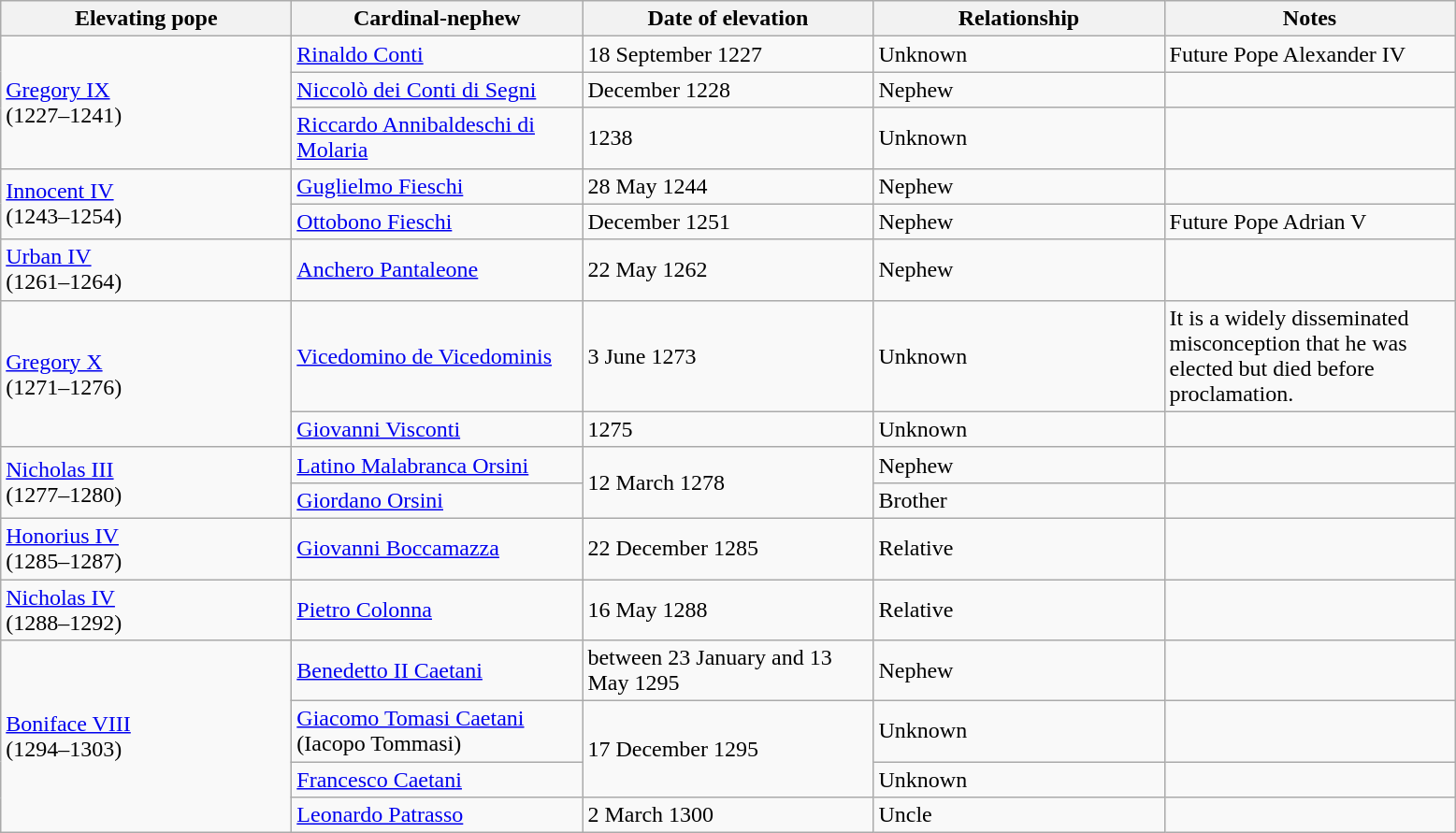<table class=wikitable>
<tr>
<th width="200">Elevating pope</th>
<th width="200">Cardinal-nephew</th>
<th width="200">Date of elevation</th>
<th width="200">Relationship</th>
<th width="200">Notes</th>
</tr>
<tr>
<td rowspan=3><a href='#'>Gregory IX</a><br>(1227–1241)</td>
<td><a href='#'>Rinaldo Conti</a></td>
<td>18 September 1227</td>
<td>Unknown</td>
<td>Future Pope Alexander IV</td>
</tr>
<tr>
<td><a href='#'>Niccolò dei Conti di Segni</a></td>
<td>December 1228</td>
<td>Nephew</td>
<td></td>
</tr>
<tr>
<td><a href='#'>Riccardo Annibaldeschi di Molaria</a></td>
<td>1238</td>
<td>Unknown</td>
<td></td>
</tr>
<tr>
<td rowspan=2><a href='#'>Innocent IV</a><br>(1243–1254)</td>
<td><a href='#'>Guglielmo Fieschi</a></td>
<td>28 May 1244</td>
<td>Nephew</td>
<td></td>
</tr>
<tr>
<td><a href='#'>Ottobono Fieschi</a></td>
<td>December 1251</td>
<td>Nephew</td>
<td>Future Pope Adrian V</td>
</tr>
<tr>
<td><a href='#'>Urban IV</a><br>(1261–1264)</td>
<td><a href='#'>Anchero Pantaleone</a></td>
<td>22 May 1262</td>
<td>Nephew</td>
<td></td>
</tr>
<tr>
<td rowspan=2><a href='#'>Gregory X</a><br>(1271–1276)</td>
<td><a href='#'>Vicedomino de Vicedominis</a></td>
<td>3 June 1273</td>
<td>Unknown</td>
<td>It is a widely disseminated misconception that he was elected but died before proclamation.</td>
</tr>
<tr>
<td><a href='#'>Giovanni Visconti</a></td>
<td>1275</td>
<td>Unknown</td>
<td></td>
</tr>
<tr>
<td rowspan=2><a href='#'>Nicholas III</a><br>(1277–1280)</td>
<td><a href='#'>Latino Malabranca Orsini</a></td>
<td rowspan=2>12 March 1278</td>
<td>Nephew</td>
<td></td>
</tr>
<tr>
<td><a href='#'>Giordano Orsini</a></td>
<td>Brother</td>
<td></td>
</tr>
<tr>
<td><a href='#'>Honorius IV</a><br>(1285–1287)</td>
<td><a href='#'>Giovanni Boccamazza</a></td>
<td>22 December 1285</td>
<td>Relative</td>
<td></td>
</tr>
<tr>
<td><a href='#'>Nicholas IV</a><br>(1288–1292)</td>
<td><a href='#'>Pietro Colonna</a></td>
<td>16 May 1288</td>
<td>Relative</td>
<td></td>
</tr>
<tr>
<td rowspan=4><a href='#'>Boniface VIII</a><br>(1294–1303)</td>
<td><a href='#'>Benedetto II Caetani</a></td>
<td>between 23 January and 13 May 1295</td>
<td>Nephew</td>
<td></td>
</tr>
<tr>
<td><a href='#'>Giacomo Tomasi Caetani</a> (Iacopo Tommasi)</td>
<td rowspan=2>17 December 1295</td>
<td>Unknown</td>
<td></td>
</tr>
<tr>
<td><a href='#'>Francesco Caetani</a></td>
<td>Unknown</td>
<td></td>
</tr>
<tr>
<td><a href='#'>Leonardo Patrasso</a></td>
<td>2 March 1300</td>
<td>Uncle</td>
<td></td>
</tr>
</table>
